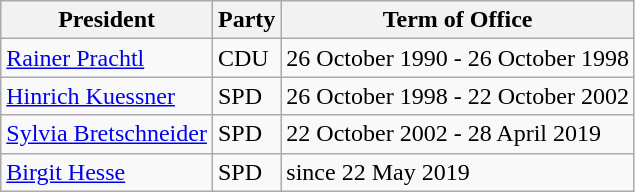<table class="wikitable">
<tr>
<th>President</th>
<th>Party</th>
<th>Term of Office</th>
</tr>
<tr>
<td><a href='#'>Rainer Prachtl</a></td>
<td>CDU</td>
<td>26 October 1990 - 26 October 1998</td>
</tr>
<tr>
<td><a href='#'>Hinrich Kuessner</a></td>
<td>SPD</td>
<td>26 October 1998 - 22 October 2002</td>
</tr>
<tr>
<td><a href='#'>Sylvia Bretschneider</a></td>
<td>SPD</td>
<td>22 October 2002 - 28 April 2019</td>
</tr>
<tr>
<td><a href='#'>Birgit Hesse</a></td>
<td>SPD</td>
<td>since 22 May 2019</td>
</tr>
</table>
